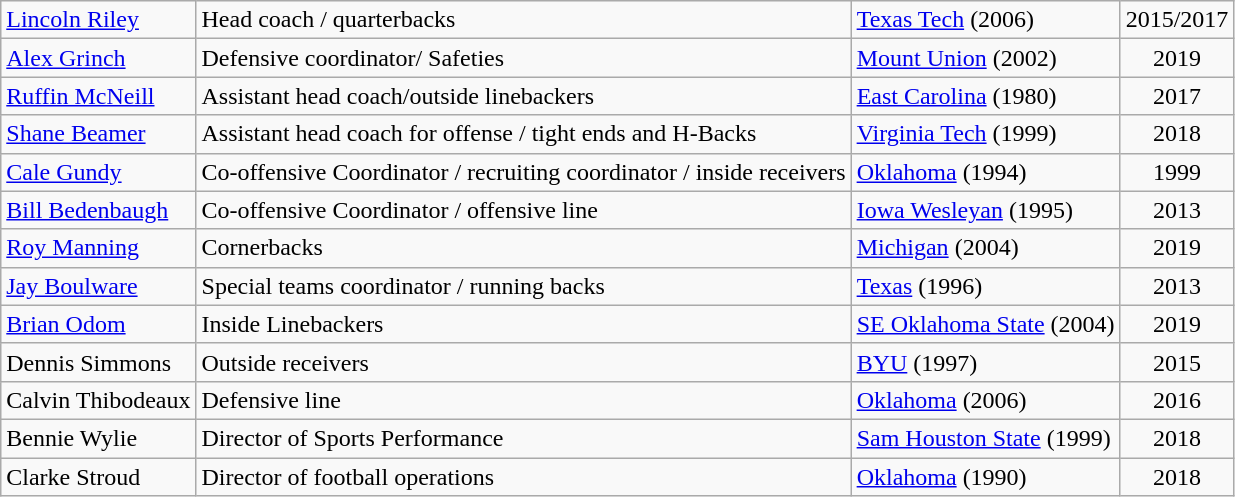<table class="wikitable sortable">
<tr>
<td><a href='#'>Lincoln Riley</a></td>
<td>Head coach / quarterbacks</td>
<td><a href='#'>Texas Tech</a> (2006)</td>
<td align=center>2015/2017</td>
</tr>
<tr>
<td><a href='#'>Alex Grinch</a></td>
<td>Defensive coordinator/ Safeties</td>
<td><a href='#'>Mount Union</a> (2002)</td>
<td align=center>2019</td>
</tr>
<tr>
<td><a href='#'>Ruffin McNeill</a></td>
<td>Assistant head coach/outside linebackers</td>
<td><a href='#'>East Carolina</a> (1980)</td>
<td align=center>2017</td>
</tr>
<tr>
<td><a href='#'>Shane Beamer</a></td>
<td>Assistant head coach for offense / tight ends and H-Backs</td>
<td><a href='#'>Virginia Tech</a> (1999)</td>
<td align=center>2018</td>
</tr>
<tr>
<td><a href='#'>Cale Gundy</a></td>
<td>Co-offensive Coordinator / recruiting coordinator / inside receivers</td>
<td><a href='#'>Oklahoma</a> (1994)</td>
<td align=center>1999</td>
</tr>
<tr>
<td><a href='#'>Bill Bedenbaugh</a></td>
<td>Co-offensive Coordinator / offensive line</td>
<td><a href='#'>Iowa Wesleyan</a> (1995)</td>
<td align=center>2013</td>
</tr>
<tr>
<td><a href='#'>Roy Manning</a></td>
<td>Cornerbacks</td>
<td><a href='#'>Michigan</a> (2004)</td>
<td align=center>2019</td>
</tr>
<tr>
<td><a href='#'>Jay Boulware</a></td>
<td>Special teams coordinator / running backs</td>
<td><a href='#'>Texas</a> (1996)</td>
<td align=center>2013</td>
</tr>
<tr>
<td><a href='#'>Brian Odom</a></td>
<td>Inside Linebackers</td>
<td><a href='#'>SE Oklahoma State</a> (2004)</td>
<td align=center>2019</td>
</tr>
<tr>
<td>Dennis Simmons</td>
<td>Outside receivers</td>
<td><a href='#'>BYU</a> (1997)</td>
<td align=center>2015</td>
</tr>
<tr>
<td>Calvin Thibodeaux</td>
<td>Defensive line</td>
<td><a href='#'>Oklahoma</a> (2006)</td>
<td align=center>2016</td>
</tr>
<tr>
<td>Bennie Wylie</td>
<td>Director of Sports Performance</td>
<td><a href='#'>Sam Houston State</a> (1999)</td>
<td align=center>2018</td>
</tr>
<tr>
<td>Clarke Stroud</td>
<td>Director of football operations</td>
<td><a href='#'>Oklahoma</a> (1990)</td>
<td align=center>2018</td>
</tr>
</table>
